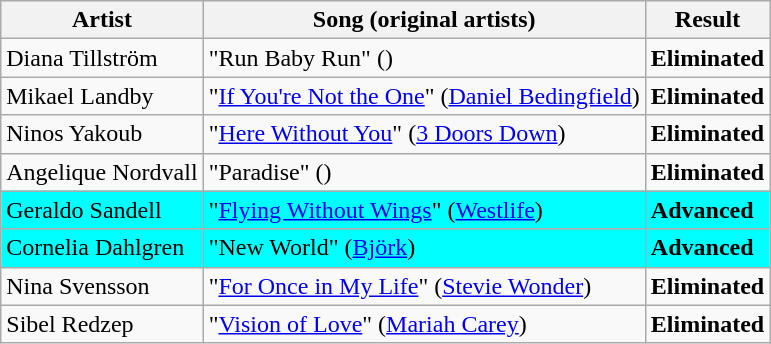<table class=wikitable>
<tr>
<th>Artist</th>
<th>Song (original artists)</th>
<th>Result</th>
</tr>
<tr>
<td>Diana Tillström</td>
<td>"Run Baby Run" ()</td>
<td><strong>Eliminated</strong></td>
</tr>
<tr>
<td>Mikael Landby</td>
<td>"<a href='#'>If You're Not the One</a>" (<a href='#'>Daniel Bedingfield</a>)</td>
<td><strong>Eliminated</strong></td>
</tr>
<tr>
<td>Ninos Yakoub</td>
<td>"<a href='#'>Here Without You</a>" (<a href='#'>3 Doors Down</a>)</td>
<td><strong>Eliminated</strong></td>
</tr>
<tr>
<td>Angelique Nordvall</td>
<td>"Paradise" ()</td>
<td><strong>Eliminated</strong></td>
</tr>
<tr style="background:cyan;">
<td>Geraldo Sandell</td>
<td>"<a href='#'>Flying Without Wings</a>" (<a href='#'>Westlife</a>)</td>
<td><strong>Advanced</strong></td>
</tr>
<tr style="background:cyan;">
<td>Cornelia Dahlgren</td>
<td>"New World" (<a href='#'>Björk</a>)</td>
<td><strong>Advanced</strong></td>
</tr>
<tr>
<td>Nina Svensson</td>
<td>"<a href='#'>For Once in My Life</a>" (<a href='#'>Stevie Wonder</a>)</td>
<td><strong>Eliminated</strong></td>
</tr>
<tr>
<td>Sibel Redzep</td>
<td>"<a href='#'>Vision of Love</a>" (<a href='#'>Mariah Carey</a>)</td>
<td><strong>Eliminated</strong></td>
</tr>
</table>
